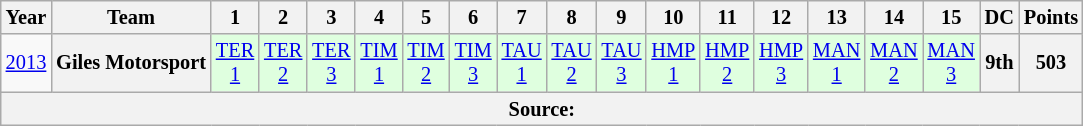<table class="wikitable" style="text-align:center; font-size:85%">
<tr>
<th>Year</th>
<th>Team</th>
<th>1</th>
<th>2</th>
<th>3</th>
<th>4</th>
<th>5</th>
<th>6</th>
<th>7</th>
<th>8</th>
<th>9</th>
<th>10</th>
<th>11</th>
<th>12</th>
<th>13</th>
<th>14</th>
<th>15</th>
<th>DC</th>
<th>Points</th>
</tr>
<tr>
<td><a href='#'>2013</a></td>
<th nowrap>Giles Motorsport</th>
<td style="background:#DFFFDF;"><a href='#'>TER<br>1</a><br></td>
<td style="background:#DFFFDF;"><a href='#'>TER<br>2</a><br></td>
<td style="background:#DFFFDF;"><a href='#'>TER<br>3</a><br></td>
<td style="background:#DFFFDF;"><a href='#'>TIM<br>1</a><br></td>
<td style="background:#DFFFDF;"><a href='#'>TIM<br>2</a><br></td>
<td style="background:#DFFFDF;"><a href='#'>TIM<br>3</a><br></td>
<td style="background:#DFFFDF;"><a href='#'>TAU<br>1</a><br></td>
<td style="background:#DFFFDF;"><a href='#'>TAU<br>2</a><br></td>
<td style="background:#DFFFDF;"><a href='#'>TAU<br>3</a><br></td>
<td style="background:#DFFFDF;"><a href='#'>HMP<br>1</a><br></td>
<td style="background:#DFFFDF;"><a href='#'>HMP<br>2</a><br></td>
<td style="background:#DFFFDF;"><a href='#'>HMP<br>3</a><br></td>
<td style="background:#DFFFDF;"><a href='#'>MAN<br>1</a><br></td>
<td style="background:#DFFFDF;"><a href='#'>MAN<br>2</a><br></td>
<td style="background:#DFFFDF;"><a href='#'>MAN<br>3</a><br></td>
<th>9th</th>
<th>503</th>
</tr>
<tr>
<th colspan="19">Source:</th>
</tr>
</table>
